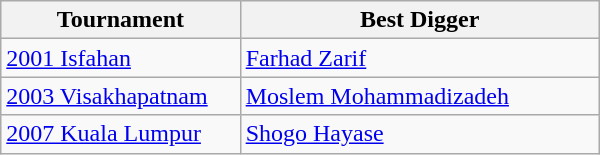<table class=wikitable style="width: 400px;">
<tr>
<th style="width: 40%;">Tournament</th>
<th style="width: 60%;">Best Digger</th>
</tr>
<tr>
<td><a href='#'>2001 Isfahan</a></td>
<td> <a href='#'>Farhad Zarif</a></td>
</tr>
<tr>
<td><a href='#'>2003 Visakhapatnam</a></td>
<td> <a href='#'>Moslem Mohammadizadeh</a></td>
</tr>
<tr>
<td><a href='#'>2007 Kuala Lumpur</a></td>
<td> <a href='#'>Shogo Hayase</a></td>
</tr>
</table>
